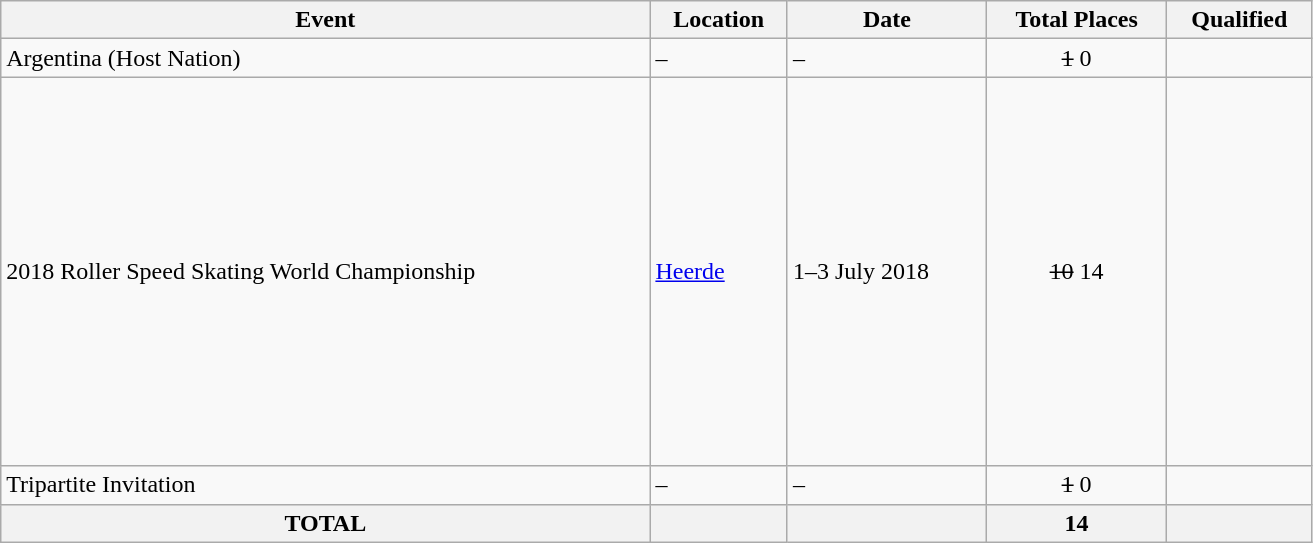<table class="wikitable" width=875>
<tr>
<th>Event</th>
<th>Location</th>
<th>Date</th>
<th>Total Places</th>
<th>Qualified</th>
</tr>
<tr>
<td>Argentina (Host Nation)</td>
<td>–</td>
<td>–</td>
<td align="center"><s>1</s> 0</td>
<td></td>
</tr>
<tr>
<td>2018 Roller Speed Skating World Championship</td>
<td> <a href='#'>Heerde</a></td>
<td>1–3 July 2018</td>
<td align="center"><s>10</s> 14</td>
<td><br><br><br><br><br><br><br><s></s><br><br><br><br><br><br><br></td>
</tr>
<tr>
<td>Tripartite Invitation</td>
<td>–</td>
<td>–</td>
<td align="center"><s>1</s> 0</td>
<td></td>
</tr>
<tr>
<th>TOTAL</th>
<th></th>
<th></th>
<th>14</th>
<th></th>
</tr>
</table>
